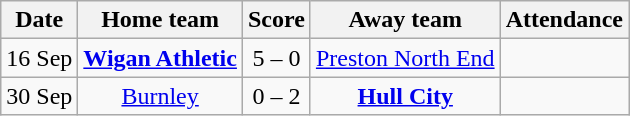<table class="wikitable" style="text-align:center">
<tr>
<th>Date</th>
<th>Home team</th>
<th>Score</th>
<th>Away team</th>
<th>Attendance</th>
</tr>
<tr>
<td>16 Sep</td>
<td><strong><a href='#'>Wigan Athletic</a></strong></td>
<td>5 – 0</td>
<td><a href='#'>Preston North End</a></td>
<td></td>
</tr>
<tr>
<td>30 Sep</td>
<td><a href='#'>Burnley</a></td>
<td>0 – 2</td>
<td><strong><a href='#'>Hull City</a></strong></td>
<td></td>
</tr>
</table>
